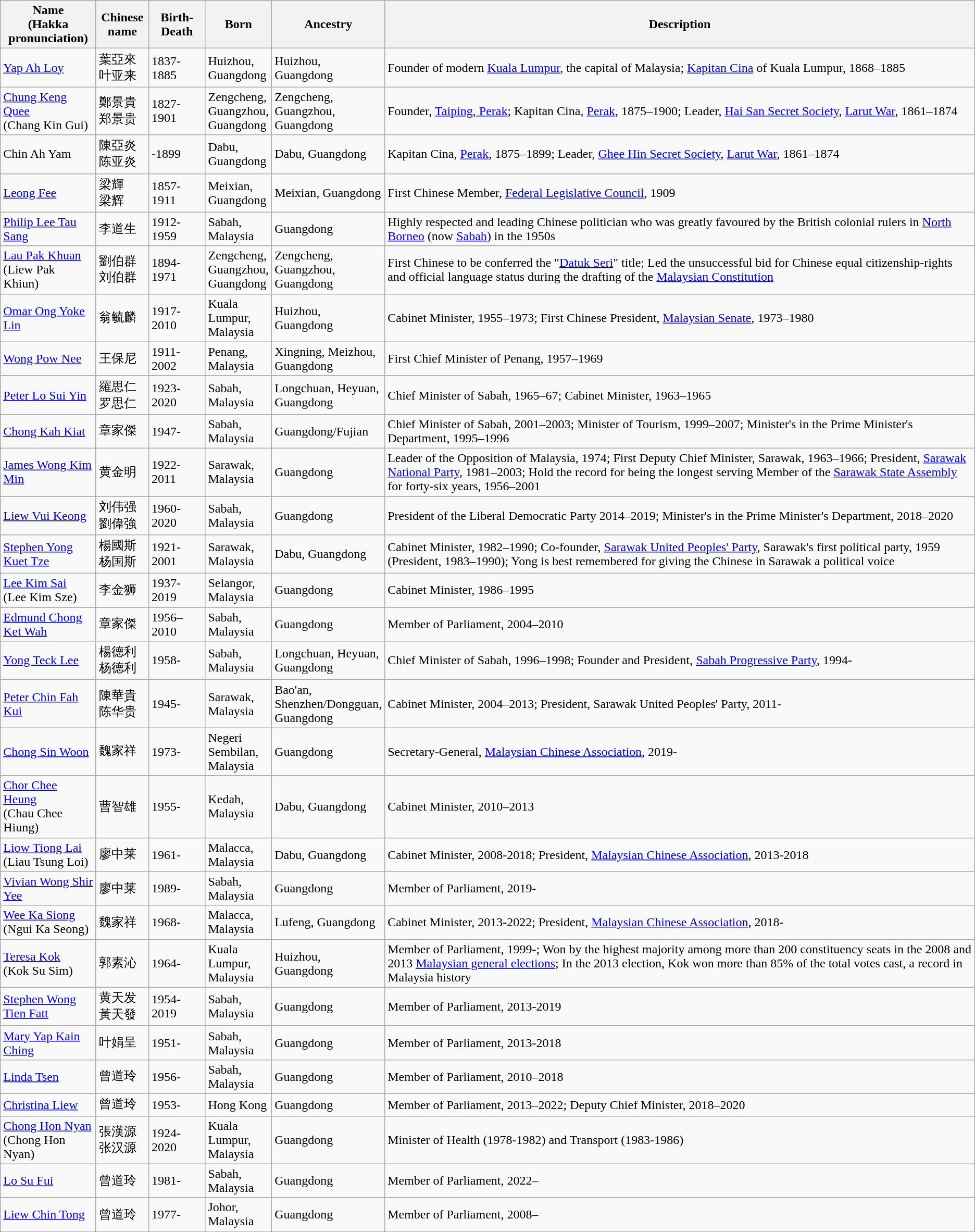<table class="wikitable">
<tr>
<th width="115">Name<br>(Hakka pronunciation)</th>
<th width="60">Chinese name</th>
<th width="65">Birth-Death</th>
<th width="75">Born</th>
<th width="75">Ancestry</th>
<th>Description</th>
</tr>
<tr>
<td><a href='#'>Yap Ah Loy</a></td>
<td>葉亞來<br>叶亚来</td>
<td>1837-1885</td>
<td>Huizhou, Guangdong</td>
<td>Huizhou, Guangdong</td>
<td>Founder of modern <a href='#'>Kuala Lumpur</a>, the capital of Malaysia; <a href='#'>Kapitan Cina</a> of Kuala Lumpur, 1868–1885</td>
</tr>
<tr>
<td><a href='#'>Chung Keng Quee</a><br>(Chang Kin Gui)</td>
<td>鄭景貴<br>郑景贵</td>
<td>1827-1901</td>
<td>Zengcheng, Guangzhou, Guangdong</td>
<td>Zengcheng, Guangzhou, Guangdong</td>
<td>Founder, <a href='#'>Taiping, Perak</a>; Kapitan Cina, <a href='#'>Perak</a>, 1875–1900; Leader, <a href='#'>Hai San Secret Society</a>, <a href='#'>Larut War</a>, 1861–1874</td>
</tr>
<tr>
<td>Chin Ah Yam</td>
<td>陳亞炎<br>陈亚炎</td>
<td>-1899</td>
<td>Dabu, Guangdong</td>
<td>Dabu, Guangdong</td>
<td>Kapitan Cina, <a href='#'>Perak</a>, 1875–1899; Leader, <a href='#'>Ghee Hin Secret Society</a>, <a href='#'>Larut War</a>, 1861–1874</td>
</tr>
<tr>
<td><a href='#'>Leong Fee</a></td>
<td>梁輝<br>梁辉</td>
<td>1857-1911</td>
<td>Meixian, Guangdong</td>
<td>Meixian, Guangdong</td>
<td>First Chinese Member, <a href='#'>Federal Legislative Council</a>, 1909</td>
</tr>
<tr>
<td><a href='#'>Philip Lee Tau Sang</a></td>
<td>李道生</td>
<td>1912-1959</td>
<td>Sabah, Malaysia</td>
<td>Guangdong</td>
<td>Highly respected and leading Chinese politician who was greatly favoured by the British colonial rulers in <a href='#'>North Borneo</a> (now <a href='#'>Sabah</a>) in the 1950s</td>
</tr>
<tr>
<td><a href='#'>Lau Pak Khuan</a><br>(Liew Pak Khiun)</td>
<td>劉伯群<br>刘伯群</td>
<td>1894-1971</td>
<td>Zengcheng, Guangzhou, Guangdong</td>
<td>Zengcheng, Guangzhou, Guangdong</td>
<td>First Chinese to be conferred the "<a href='#'>Datuk Seri</a>" title; Led the unsuccessful bid for Chinese equal citizenship-rights and official language status during the drafting of the <a href='#'>Malaysian Constitution</a></td>
</tr>
<tr>
<td><a href='#'>Omar Ong Yoke Lin</a></td>
<td>翁毓麟</td>
<td>1917-2010</td>
<td>Kuala Lumpur, Malaysia</td>
<td>Huizhou, Guangdong</td>
<td>Cabinet Minister, 1955–1973; First Chinese President, <a href='#'>Malaysian Senate</a>, 1973–1980</td>
</tr>
<tr>
<td><a href='#'>Wong Pow Nee</a></td>
<td>王保尼</td>
<td>1911-2002</td>
<td>Penang, Malaysia</td>
<td>Xingning, Meizhou, Guangdong</td>
<td>First Chief Minister of Penang, 1957–1969</td>
</tr>
<tr>
<td><a href='#'>Peter Lo Sui Yin</a></td>
<td>羅思仁<br>罗思仁</td>
<td>1923-2020</td>
<td>Sabah, Malaysia</td>
<td>Longchuan, Heyuan, Guangdong</td>
<td>Chief Minister of Sabah, 1965–67; Cabinet Minister, 1963–1965</td>
</tr>
<tr>
<td><a href='#'>Chong Kah Kiat</a></td>
<td>章家傑</td>
<td>1947-</td>
<td>Sabah, Malaysia</td>
<td>Guangdong/Fujian</td>
<td>Chief Minister of Sabah, 2001–2003; Minister of Tourism, 1999–2007; Minister's in the Prime Minister's Department, 1995–1996</td>
</tr>
<tr>
<td><a href='#'>James Wong Kim Min</a></td>
<td>黄金明</td>
<td>1922-2011</td>
<td>Sarawak, Malaysia</td>
<td>Guangdong</td>
<td>Leader of the Opposition of Malaysia, 1974; First Deputy Chief Minister, Sarawak, 1963–1966; President, <a href='#'>Sarawak National Party</a>, 1981–2003; Hold the record for being the longest serving Member of the <a href='#'>Sarawak State Assembly</a> for forty-six years, 1956–2001</td>
</tr>
<tr>
<td><a href='#'>Liew Vui Keong</a></td>
<td>刘伟强<br>劉偉強</td>
<td>1960-2020</td>
<td>Sabah, Malaysia</td>
<td>Guangdong</td>
<td>President of the Liberal Democratic Party 2014–2019; Minister's in the Prime Minister's Department, 2018–2020</td>
</tr>
<tr>
<td><a href='#'>Stephen Yong Kuet Tze</a></td>
<td>楊國斯<br>杨国斯</td>
<td>1921-2001</td>
<td>Sarawak, Malaysia</td>
<td>Dabu, Guangdong</td>
<td>Cabinet Minister, 1982–1990; Co-founder, <a href='#'>Sarawak United Peoples' Party</a>, Sarawak's first political party, 1959 (President, 1983–1990); Yong is best remembered for giving the Chinese in Sarawak a political voice</td>
</tr>
<tr>
<td><a href='#'>Lee Kim Sai</a> <br>(Lee Kim Sze)</td>
<td>李金狮</td>
<td>1937-2019</td>
<td>Selangor, Malaysia</td>
<td>Guangdong</td>
<td>Cabinet Minister, 1986–1995</td>
</tr>
<tr>
<td><a href='#'>Edmund Chong Ket Wah</a></td>
<td>章家傑</td>
<td>1956–2010</td>
<td>Sabah, Malaysia</td>
<td>Guangdong</td>
<td>Member of Parliament, 2004–2010</td>
</tr>
<tr>
<td><a href='#'>Yong Teck Lee</a></td>
<td>楊德利<br>杨德利</td>
<td>1958-</td>
<td>Sabah, Malaysia</td>
<td>Longchuan, Heyuan, Guangdong</td>
<td>Chief Minister of Sabah, 1996–1998; Founder and President, <a href='#'>Sabah Progressive Party</a>, 1994-</td>
</tr>
<tr>
<td><a href='#'>Peter Chin Fah Kui</a></td>
<td>陳華貴<br>陈华贵</td>
<td>1945-</td>
<td>Sarawak, Malaysia</td>
<td>Bao'an, Shenzhen/Dongguan, Guangdong</td>
<td>Cabinet Minister, 2004–2013; President, Sarawak United Peoples' Party, 2011-</td>
</tr>
<tr>
<td><a href='#'>Chong Sin Woon</a></td>
<td>魏家祥</td>
<td>1973-</td>
<td>Negeri Sembilan, Malaysia</td>
<td>Guangdong</td>
<td>Secretary-General, <a href='#'>Malaysian Chinese Association</a>, 2019-</td>
</tr>
<tr>
<td><a href='#'>Chor Chee Heung</a><br>(Chau Chee Hiung)</td>
<td>曹智雄</td>
<td>1955-</td>
<td>Kedah, Malaysia</td>
<td>Dabu, Guangdong</td>
<td>Cabinet Minister, 2010–2013</td>
</tr>
<tr>
<td><a href='#'>Liow Tiong Lai</a><br>(Liau Tsung Loi)</td>
<td>廖中莱</td>
<td>1961-</td>
<td>Malacca, Malaysia</td>
<td>Dabu, Guangdong</td>
<td>Cabinet Minister, 2008-2018; President, <a href='#'>Malaysian Chinese Association</a>, 2013-2018</td>
</tr>
<tr>
<td><a href='#'>Vivian Wong Shir Yee</a></td>
<td>廖中莱</td>
<td>1989-</td>
<td>Sabah, Malaysia</td>
<td>Guangdong</td>
<td>Member of Parliament, 2019-</td>
</tr>
<tr>
<td><a href='#'>Wee Ka Siong</a><br>(Ngui Ka Seong)</td>
<td>魏家祥</td>
<td>1968-</td>
<td>Malacca, Malaysia</td>
<td>Lufeng, Guangdong</td>
<td>Cabinet Minister, 2013-2022; President, <a href='#'>Malaysian Chinese Association</a>, 2018-</td>
</tr>
<tr>
<td><a href='#'>Teresa Kok</a><br>(Kok Su Sim)</td>
<td>郭素沁</td>
<td>1964-</td>
<td>Kuala Lumpur, Malaysia</td>
<td>Huizhou, Guangdong</td>
<td>Member of Parliament, 1999-; Won by the highest majority among more than 200 constituency seats in the 2008 and 2013 <a href='#'>Malaysian general elections</a>; In the 2013 election, Kok won more than 85% of the total votes cast, a record in Malaysia history</td>
</tr>
<tr>
<td><a href='#'>Stephen Wong Tien Fatt</a></td>
<td>黄天发<br>黃天發</td>
<td>1954-2019</td>
<td>Sabah, Malaysia</td>
<td>Guangdong</td>
<td>Member of Parliament, 2013-2019</td>
</tr>
<tr>
<td><a href='#'>Mary Yap Kain Ching</a></td>
<td>叶娟呈</td>
<td>1951-</td>
<td>Sabah, Malaysia</td>
<td>Guangdong</td>
<td>Member of Parliament, 2013-2018</td>
</tr>
<tr>
<td><a href='#'>Linda Tsen</a></td>
<td>曾道玲</td>
<td>1956-</td>
<td>Sabah, Malaysia</td>
<td>Guangdong</td>
<td>Member of Parliament, 2010–2018</td>
</tr>
<tr>
<td><a href='#'>Christina Liew</a></td>
<td>曾道玲</td>
<td>1953-</td>
<td>Hong Kong</td>
<td>Guangdong</td>
<td>Member of Parliament, 2013–2022; Deputy Chief Minister, 2018–2020</td>
</tr>
<tr>
<td><a href='#'>Chong Hon Nyan</a><br>(Chong Hon Nyan)</td>
<td>張漢源<br>张汉源</td>
<td>1924-2020</td>
<td>Kuala Lumpur, Malaysia</td>
<td>Guangdong</td>
<td>Minister of Health (1978-1982) and Transport (1983-1986)</td>
</tr>
<tr>
<td><a href='#'>Lo Su Fui</a></td>
<td>曾道玲</td>
<td>1981-</td>
<td>Sabah, Malaysia</td>
<td>Guangdong</td>
<td>Member of Parliament, 2022–</td>
</tr>
<tr>
<td><a href='#'>Liew Chin Tong</a></td>
<td>曾道玲</td>
<td>1977-</td>
<td>Johor, Malaysia</td>
<td>Guangdong</td>
<td>Member of Parliament, 2008–</td>
</tr>
<tr>
</tr>
</table>
